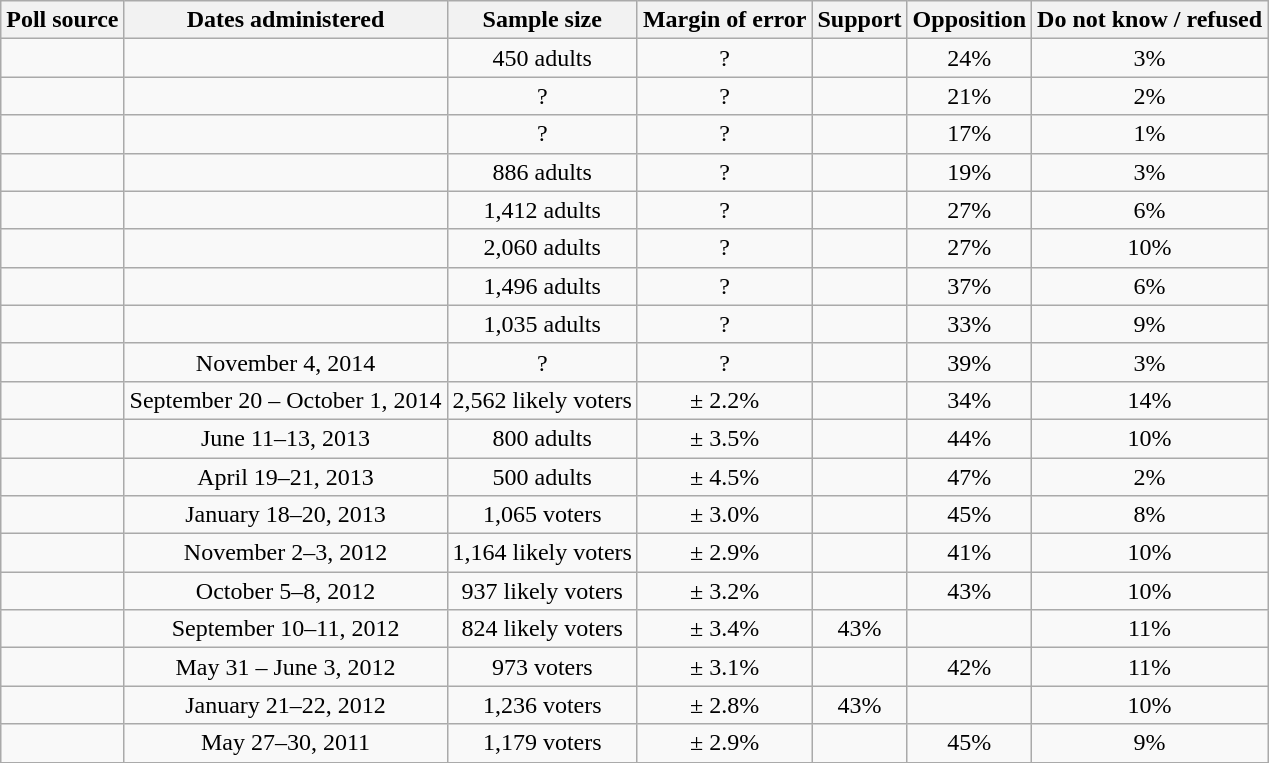<table class="wikitable" style="text-align: center">
<tr>
<th>Poll source</th>
<th>Dates administered</th>
<th>Sample size</th>
<th>Margin of error</th>
<th>Support</th>
<th>Opposition</th>
<th>Do not know / refused</th>
</tr>
<tr>
<td></td>
<td></td>
<td>450 adults</td>
<td>?</td>
<td></td>
<td>24%</td>
<td>3%</td>
</tr>
<tr>
<td></td>
<td></td>
<td>?</td>
<td>?</td>
<td></td>
<td>21%</td>
<td>2%</td>
</tr>
<tr>
<td></td>
<td></td>
<td>?</td>
<td>?</td>
<td></td>
<td>17%</td>
<td>1%</td>
</tr>
<tr>
<td></td>
<td></td>
<td>886 adults</td>
<td>?</td>
<td></td>
<td>19%</td>
<td>3%</td>
</tr>
<tr>
<td></td>
<td></td>
<td>1,412 adults</td>
<td>?</td>
<td></td>
<td>27%</td>
<td>6%</td>
</tr>
<tr>
<td></td>
<td></td>
<td>2,060 adults</td>
<td>?</td>
<td></td>
<td>27%</td>
<td>10%</td>
</tr>
<tr>
<td></td>
<td></td>
<td>1,496 adults</td>
<td>?</td>
<td></td>
<td>37%</td>
<td>6%</td>
</tr>
<tr>
<td></td>
<td></td>
<td>1,035 adults</td>
<td>?</td>
<td></td>
<td>33%</td>
<td>9%</td>
</tr>
<tr>
<td></td>
<td>November 4, 2014</td>
<td>?</td>
<td>?</td>
<td></td>
<td>39%</td>
<td>3%</td>
</tr>
<tr>
<td></td>
<td>September 20 – October 1, 2014</td>
<td>2,562 likely voters</td>
<td>± 2.2%</td>
<td></td>
<td>34%</td>
<td>14%</td>
</tr>
<tr>
<td></td>
<td>June 11–13, 2013</td>
<td>800 adults</td>
<td>± 3.5%</td>
<td></td>
<td>44%</td>
<td>10%</td>
</tr>
<tr>
<td></td>
<td>April 19–21, 2013</td>
<td>500 adults</td>
<td>± 4.5%</td>
<td></td>
<td>47%</td>
<td>2%</td>
</tr>
<tr>
<td></td>
<td>January 18–20, 2013</td>
<td>1,065 voters</td>
<td>± 3.0%</td>
<td></td>
<td>45%</td>
<td>8%</td>
</tr>
<tr>
<td></td>
<td>November 2–3, 2012</td>
<td>1,164 likely voters</td>
<td>± 2.9%</td>
<td></td>
<td>41%</td>
<td>10%</td>
</tr>
<tr>
<td></td>
<td>October 5–8, 2012</td>
<td>937 likely voters</td>
<td>± 3.2%</td>
<td></td>
<td>43%</td>
<td>10%</td>
</tr>
<tr>
<td></td>
<td>September 10–11, 2012</td>
<td>824 likely voters</td>
<td>± 3.4%</td>
<td>43%</td>
<td></td>
<td>11%</td>
</tr>
<tr>
<td></td>
<td>May 31 – June 3, 2012</td>
<td>973 voters</td>
<td>± 3.1%</td>
<td></td>
<td>42%</td>
<td>11%</td>
</tr>
<tr>
<td></td>
<td>January 21–22, 2012</td>
<td>1,236 voters</td>
<td>± 2.8%</td>
<td>43%</td>
<td></td>
<td>10%</td>
</tr>
<tr>
<td></td>
<td>May 27–30, 2011</td>
<td>1,179 voters</td>
<td>± 2.9%</td>
<td></td>
<td>45%</td>
<td>9%</td>
</tr>
<tr>
</tr>
</table>
